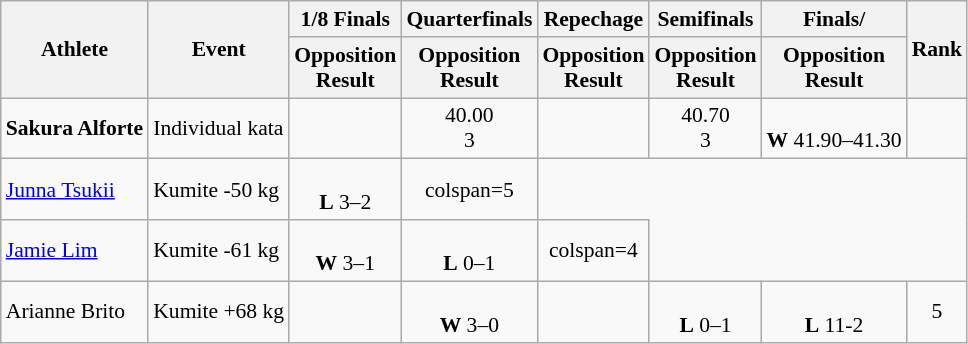<table class=wikitable style="font-size:90%">
<tr>
<th rowspan=2>Athlete</th>
<th rowspan=2>Event</th>
<th>1/8 Finals</th>
<th>Quarterfinals</th>
<th>Repechage</th>
<th>Semifinals</th>
<th>Finals/</th>
<th rowspan=2>Rank</th>
</tr>
<tr>
<th>Opposition<br>Result</th>
<th>Opposition<br>Result</th>
<th>Opposition<br>Result</th>
<th>Opposition<br>Result</th>
<th>Opposition<br>Result</th>
</tr>
<tr align=center>
<td align=left><strong>Sakura Alforte</strong></td>
<td align=left>Individual kata</td>
<td></td>
<td>40.00<br>3 </td>
<td></td>
<td>40.70<br>3 </td>
<td><br> <strong>W</strong> 41.90–41.30</td>
<td></td>
</tr>
<tr align=center>
<td align=left><a href='#'>Junna Tsukii</a></td>
<td align=left>Kumite -50 kg</td>
<td><br><strong>L</strong>  3–2</td>
<td>colspan=5 </td>
</tr>
<tr align=center>
<td align=left><a href='#'>Jamie Lim</a></td>
<td align=left>Kumite -61 kg</td>
<td><br><strong>W</strong> 3–1</td>
<td><br><strong>L</strong> 0–1</td>
<td>colspan=4 </td>
</tr>
<tr align=center>
<td align=left>Arianne Brito</td>
<td align=left>Kumite +68 kg</td>
<td></td>
<td><br><strong>W</strong> 3–0</td>
<td></td>
<td><br><strong>L</strong> 0–1</td>
<td><br><strong>L</strong> 11-2</td>
<td>5</td>
</tr>
</table>
